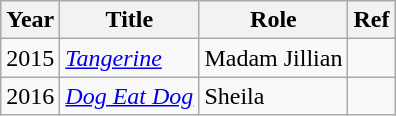<table class="wikitable sortable">
<tr>
<th>Year</th>
<th>Title</th>
<th>Role</th>
<th>Ref</th>
</tr>
<tr>
<td>2015</td>
<td><em><a href='#'>Tangerine</a></em></td>
<td>Madam Jillian</td>
<td></td>
</tr>
<tr>
<td>2016</td>
<td><em><a href='#'>Dog Eat Dog</a></em></td>
<td>Sheila</td>
<td></td>
</tr>
</table>
